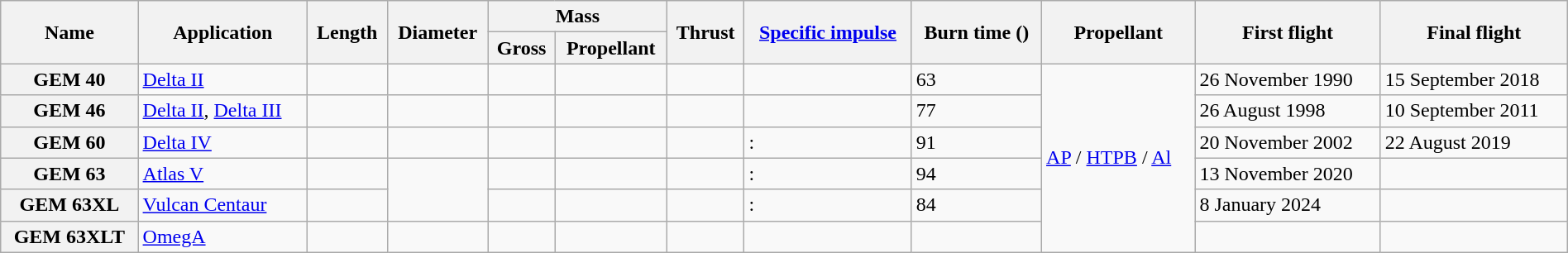<table class="wikitable plainrowheaders" style="width: 100%;">
<tr>
<th scope="col" rowspan=2>Name</th>
<th scope="col" rowspan=2>Application</th>
<th scope="col" rowspan=2>Length</th>
<th scope="col" rowspan=2>Diameter</th>
<th scope="col" colspan=2>Mass</th>
<th scope="col" rowspan=2>Thrust</th>
<th scope="col" rowspan=2><a href='#'>Specific impulse</a></th>
<th scope="col" rowspan=2>Burn time ()</th>
<th scope="col" rowspan=2>Propellant</th>
<th rowspan="2">First flight</th>
<th rowspan="2">Final flight</th>
</tr>
<tr>
<th scope="col">Gross</th>
<th scope="col">Propellant</th>
</tr>
<tr>
<th>GEM 40</th>
<td><a href='#'>Delta II</a></td>
<td></td>
<td></td>
<td></td>
<td></td>
<td></td>
<td></td>
<td>63</td>
<td rowspan="6"><a href='#'>AP</a> / <a href='#'>HTPB</a> / <a href='#'>Al</a></td>
<td>26 November 1990</td>
<td>15 September 2018</td>
</tr>
<tr>
<th>GEM 46</th>
<td><a href='#'>Delta II</a>, <a href='#'>Delta III</a></td>
<td></td>
<td></td>
<td></td>
<td></td>
<td></td>
<td></td>
<td>77</td>
<td>26 August 1998</td>
<td>10 September 2011</td>
</tr>
<tr>
<th>GEM 60</th>
<td><a href='#'>Delta IV</a></td>
<td></td>
<td></td>
<td></td>
<td></td>
<td></td>
<td>: </td>
<td>91</td>
<td>20 November 2002</td>
<td>22 August 2019</td>
</tr>
<tr>
<th>GEM 63</th>
<td><a href='#'>Atlas V</a></td>
<td></td>
<td rowspan="2"></td>
<td></td>
<td></td>
<td></td>
<td>: </td>
<td>94</td>
<td>13 November 2020</td>
<td></td>
</tr>
<tr>
<th>GEM 63XL</th>
<td><a href='#'>Vulcan Centaur</a></td>
<td></td>
<td></td>
<td></td>
<td></td>
<td>: </td>
<td>84</td>
<td>8 January 2024</td>
<td></td>
</tr>
<tr>
<th>GEM 63XLT</th>
<td><a href='#'>OmegA</a></td>
<td></td>
<td></td>
<td></td>
<td></td>
<td></td>
<td></td>
<td></td>
<td></td>
<td></td>
</tr>
</table>
